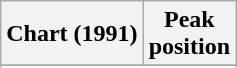<table class="wikitable sortable plainrowheaders" style="text-align:center">
<tr>
<th>Chart (1991)</th>
<th>Peak<br>position</th>
</tr>
<tr>
</tr>
<tr>
</tr>
</table>
